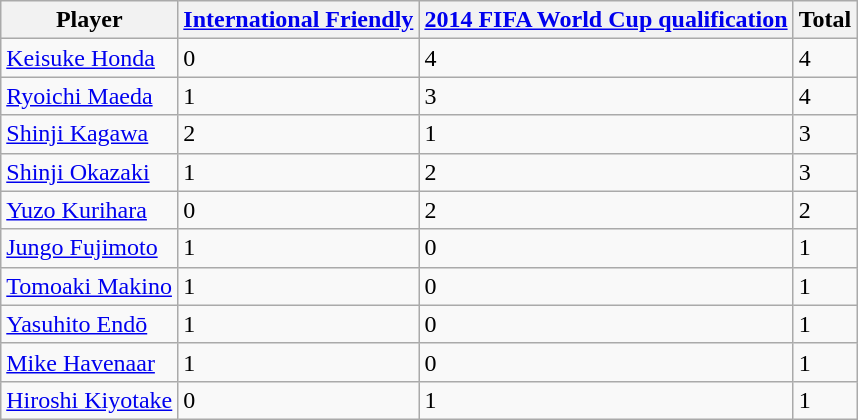<table class="wikitable sortable" style="text-align: left;">
<tr>
<th>Player</th>
<th><a href='#'>International Friendly</a></th>
<th><a href='#'>2014 FIFA World Cup qualification</a></th>
<th>Total</th>
</tr>
<tr>
<td><a href='#'>Keisuke Honda</a></td>
<td>0</td>
<td>4</td>
<td>4</td>
</tr>
<tr>
<td><a href='#'>Ryoichi Maeda</a></td>
<td>1</td>
<td>3</td>
<td>4</td>
</tr>
<tr>
<td><a href='#'>Shinji Kagawa</a></td>
<td>2</td>
<td>1</td>
<td>3</td>
</tr>
<tr>
<td><a href='#'>Shinji Okazaki</a></td>
<td>1</td>
<td>2</td>
<td>3</td>
</tr>
<tr>
<td><a href='#'>Yuzo Kurihara</a></td>
<td>0</td>
<td>2</td>
<td>2</td>
</tr>
<tr>
<td><a href='#'>Jungo Fujimoto</a></td>
<td>1</td>
<td>0</td>
<td>1</td>
</tr>
<tr>
<td><a href='#'>Tomoaki Makino</a></td>
<td>1</td>
<td>0</td>
<td>1</td>
</tr>
<tr>
<td><a href='#'>Yasuhito Endō</a></td>
<td>1</td>
<td>0</td>
<td>1</td>
</tr>
<tr>
<td><a href='#'>Mike Havenaar</a></td>
<td>1</td>
<td>0</td>
<td>1</td>
</tr>
<tr>
<td><a href='#'>Hiroshi Kiyotake</a></td>
<td>0</td>
<td>1</td>
<td>1</td>
</tr>
</table>
